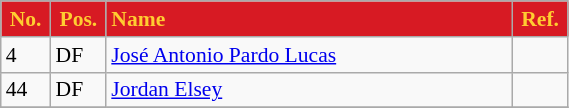<table class="wikitable plainrowheaders sortable" style="text-align:left; font-size:90%; width:30%;">
<tr>
<th style="background:#d71a23; color:#ffcd31; text-align:center; width:1%;">No.</th>
<th style="background:#d71a23; color:#ffcd31; text-align:center; width:1%;">Pos.</th>
<th style="background:#d71a23; color:#ffcd31; text-align:left; width:30%;">Name</th>
<th style="background:#d71a23; color:#ffcd31; text-align:center; width:1%;">Ref.</th>
</tr>
<tr>
<td>4</td>
<td>DF</td>
<td> <a href='#'>José Antonio Pardo Lucas</a></td>
<td></td>
</tr>
<tr>
<td>44</td>
<td>DF</td>
<td> <a href='#'>Jordan Elsey</a></td>
<td></td>
</tr>
<tr>
</tr>
</table>
